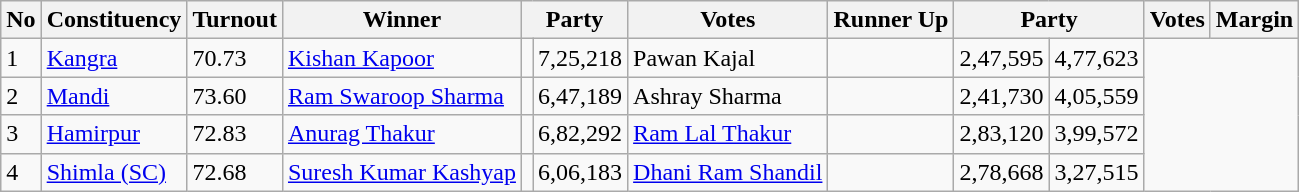<table class="wikitable sortable">
<tr>
<th>No</th>
<th>Constituency</th>
<th>Turnout</th>
<th>Winner</th>
<th colspan="2">Party</th>
<th>Votes</th>
<th>Runner Up</th>
<th colspan="2">Party</th>
<th>Votes</th>
<th>Margin</th>
</tr>
<tr>
<td>1</td>
<td><a href='#'>Kangra</a></td>
<td>70.73 </td>
<td><a href='#'>Kishan Kapoor</a></td>
<td></td>
<td>7,25,218</td>
<td>Pawan Kajal</td>
<td></td>
<td>2,47,595</td>
<td>4,77,623</td>
</tr>
<tr>
<td>2</td>
<td><a href='#'>Mandi</a></td>
<td>73.60 </td>
<td><a href='#'>Ram Swaroop Sharma</a></td>
<td></td>
<td>6,47,189</td>
<td>Ashray Sharma</td>
<td></td>
<td>2,41,730</td>
<td>4,05,559</td>
</tr>
<tr>
<td>3</td>
<td><a href='#'>Hamirpur</a></td>
<td>72.83 </td>
<td><a href='#'>Anurag Thakur</a></td>
<td></td>
<td>6,82,292</td>
<td><a href='#'>Ram Lal Thakur</a></td>
<td></td>
<td>2,83,120</td>
<td>3,99,572</td>
</tr>
<tr>
<td>4</td>
<td><a href='#'>Shimla (SC)</a></td>
<td>72.68 </td>
<td><a href='#'>Suresh Kumar Kashyap</a></td>
<td></td>
<td>6,06,183</td>
<td><a href='#'>Dhani Ram Shandil</a></td>
<td></td>
<td>2,78,668</td>
<td>3,27,515</td>
</tr>
</table>
